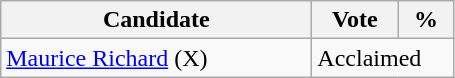<table class="wikitable">
<tr>
<th bgcolor="#DDDDFF" width="200px">Candidate</th>
<th bgcolor="#DDDDFF" width="50px">Vote</th>
<th bgcolor="#DDDDFF" width="30px">%</th>
</tr>
<tr>
<td><a href='#'>Maurice Richard</a> (X)</td>
<td colspan="2">Acclaimed</td>
</tr>
</table>
